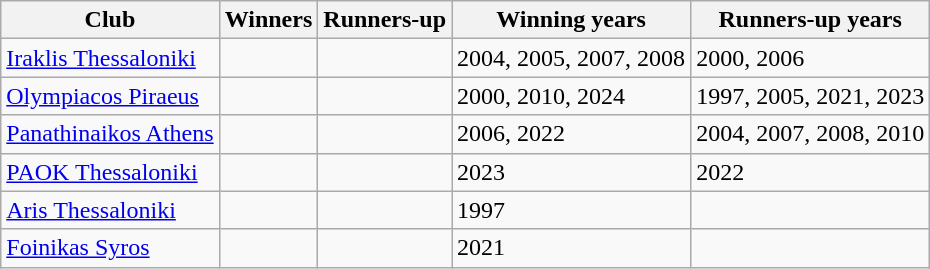<table class="wikitable">
<tr>
<th>Club</th>
<th>Winners</th>
<th>Runners-up</th>
<th>Winning years</th>
<th>Runners-up years</th>
</tr>
<tr>
<td><a href='#'>Iraklis Thessaloniki</a></td>
<td></td>
<td></td>
<td>2004, 2005, 2007, 2008</td>
<td>2000, 2006</td>
</tr>
<tr>
<td><a href='#'>Olympiacos Piraeus</a></td>
<td></td>
<td></td>
<td>2000, 2010, 2024</td>
<td>1997, 2005, 2021, 2023</td>
</tr>
<tr>
<td><a href='#'>Panathinaikos Athens</a></td>
<td></td>
<td></td>
<td>2006, 2022</td>
<td>2004, 2007, 2008, 2010</td>
</tr>
<tr>
<td><a href='#'>PAOK Thessaloniki</a></td>
<td></td>
<td></td>
<td>2023</td>
<td>2022</td>
</tr>
<tr>
<td><a href='#'>Aris Thessaloniki</a></td>
<td></td>
<td></td>
<td>1997</td>
<td></td>
</tr>
<tr>
<td><a href='#'>Foinikas Syros</a></td>
<td></td>
<td></td>
<td>2021</td>
<td></td>
</tr>
</table>
